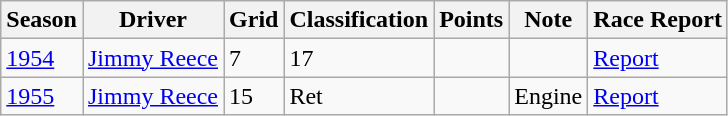<table class="wikitable">
<tr>
<th>Season</th>
<th>Driver</th>
<th>Grid</th>
<th>Classification</th>
<th>Points</th>
<th>Note</th>
<th>Race Report</th>
</tr>
<tr>
<td><a href='#'>1954</a></td>
<td><a href='#'>Jimmy Reece</a></td>
<td>7</td>
<td>17</td>
<td> </td>
<td> </td>
<td><a href='#'>Report</a></td>
</tr>
<tr>
<td><a href='#'>1955</a></td>
<td><a href='#'>Jimmy Reece</a></td>
<td>15</td>
<td>Ret</td>
<td> </td>
<td>Engine</td>
<td><a href='#'>Report</a></td>
</tr>
</table>
